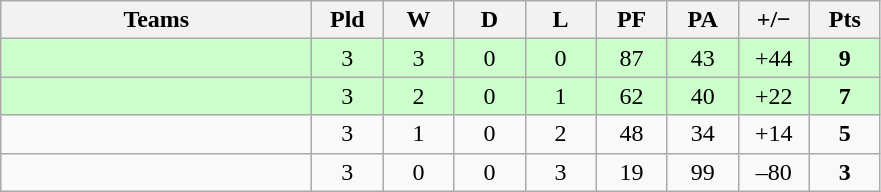<table class="wikitable" style="text-align: center;">
<tr>
<th width="200">Teams</th>
<th width="40">Pld</th>
<th width="40">W</th>
<th width="40">D</th>
<th width="40">L</th>
<th width="40">PF</th>
<th width="40">PA</th>
<th width="40">+/−</th>
<th width="40">Pts</th>
</tr>
<tr bgcolor=ccffcc>
<td align="left"></td>
<td>3</td>
<td>3</td>
<td>0</td>
<td>0</td>
<td>87</td>
<td>43</td>
<td>+44</td>
<td><strong>9</strong></td>
</tr>
<tr bgcolor=ccffcc>
<td align="left"></td>
<td>3</td>
<td>2</td>
<td>0</td>
<td>1</td>
<td>62</td>
<td>40</td>
<td>+22</td>
<td><strong>7</strong></td>
</tr>
<tr>
<td align=left></td>
<td>3</td>
<td>1</td>
<td>0</td>
<td>2</td>
<td>48</td>
<td>34</td>
<td>+14</td>
<td><strong>5</strong></td>
</tr>
<tr>
<td align=left></td>
<td>3</td>
<td>0</td>
<td>0</td>
<td>3</td>
<td>19</td>
<td>99</td>
<td>–80</td>
<td><strong>3</strong></td>
</tr>
</table>
